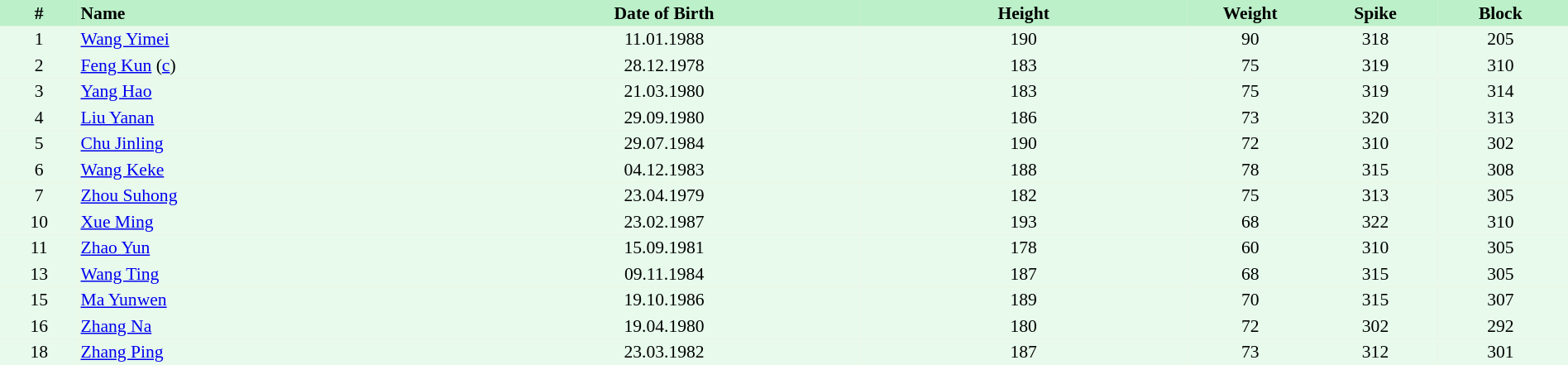<table border=0 cellpadding=2 cellspacing=0  |- bgcolor=#FFECCE style="text-align:center; font-size:90%;" width=100%>
<tr bgcolor=#BBF0C9>
<th width=5%>#</th>
<th width=25% align=left>Name</th>
<th width=25%>Date of Birth</th>
<th width=21%>Height</th>
<th width=8%>Weight</th>
<th width=8%>Spike</th>
<th width=8%>Block</th>
<th></th>
</tr>
<tr bgcolor=#E7FAEC>
<td>1</td>
<td align=left><a href='#'>Wang Yimei</a></td>
<td>11.01.1988</td>
<td>190</td>
<td>90</td>
<td>318</td>
<td>205</td>
<td></td>
</tr>
<tr bgcolor=#E7FAEC>
<td>2</td>
<td align=left><a href='#'>Feng Kun</a> (<a href='#'>c</a>)</td>
<td>28.12.1978</td>
<td>183</td>
<td>75</td>
<td>319</td>
<td>310</td>
<td></td>
</tr>
<tr bgcolor=#E7FAEC>
<td>3</td>
<td align=left><a href='#'>Yang Hao</a></td>
<td>21.03.1980</td>
<td>183</td>
<td>75</td>
<td>319</td>
<td>314</td>
<td></td>
</tr>
<tr bgcolor=#E7FAEC>
<td>4</td>
<td align=left><a href='#'>Liu Yanan</a></td>
<td>29.09.1980</td>
<td>186</td>
<td>73</td>
<td>320</td>
<td>313</td>
<td></td>
</tr>
<tr bgcolor=#E7FAEC>
<td>5</td>
<td align=left><a href='#'>Chu Jinling</a></td>
<td>29.07.1984</td>
<td>190</td>
<td>72</td>
<td>310</td>
<td>302</td>
<td></td>
</tr>
<tr bgcolor=#E7FAEC>
<td>6</td>
<td align=left><a href='#'>Wang Keke</a></td>
<td>04.12.1983</td>
<td>188</td>
<td>78</td>
<td>315</td>
<td>308</td>
<td></td>
</tr>
<tr bgcolor=#E7FAEC>
<td>7</td>
<td align=left><a href='#'>Zhou Suhong</a></td>
<td>23.04.1979</td>
<td>182</td>
<td>75</td>
<td>313</td>
<td>305</td>
<td></td>
</tr>
<tr bgcolor=#E7FAEC>
<td>10</td>
<td align=left><a href='#'>Xue Ming</a></td>
<td>23.02.1987</td>
<td>193</td>
<td>68</td>
<td>322</td>
<td>310</td>
<td></td>
</tr>
<tr bgcolor=#E7FAEC>
<td>11</td>
<td align=left><a href='#'>Zhao Yun</a></td>
<td>15.09.1981</td>
<td>178</td>
<td>60</td>
<td>310</td>
<td>305</td>
<td></td>
</tr>
<tr bgcolor=#E7FAEC>
<td>13</td>
<td align=left><a href='#'>Wang Ting</a></td>
<td>09.11.1984</td>
<td>187</td>
<td>68</td>
<td>315</td>
<td>305</td>
<td></td>
</tr>
<tr bgcolor=#E7FAEC>
<td>15</td>
<td align=left><a href='#'>Ma Yunwen</a></td>
<td>19.10.1986</td>
<td>189</td>
<td>70</td>
<td>315</td>
<td>307</td>
<td></td>
</tr>
<tr bgcolor=#E7FAEC>
<td>16</td>
<td align=left><a href='#'>Zhang Na</a></td>
<td>19.04.1980</td>
<td>180</td>
<td>72</td>
<td>302</td>
<td>292</td>
<td></td>
</tr>
<tr bgcolor=#E7FAEC>
<td>18</td>
<td align=left><a href='#'>Zhang Ping</a></td>
<td>23.03.1982</td>
<td>187</td>
<td>73</td>
<td>312</td>
<td>301</td>
<td></td>
</tr>
</table>
